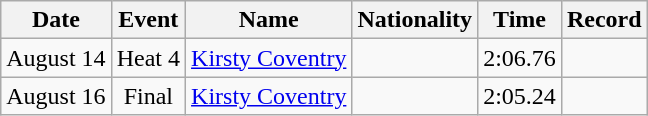<table class=wikitable style=text-align:center>
<tr>
<th>Date</th>
<th>Event</th>
<th>Name</th>
<th>Nationality</th>
<th>Time</th>
<th>Record</th>
</tr>
<tr>
<td>August 14</td>
<td>Heat 4</td>
<td align=left><a href='#'>Kirsty Coventry</a></td>
<td align=left></td>
<td>2:06.76</td>
<td></td>
</tr>
<tr>
<td>August 16</td>
<td>Final</td>
<td align=left><a href='#'>Kirsty Coventry</a></td>
<td align=left></td>
<td>2:05.24</td>
<td></td>
</tr>
</table>
